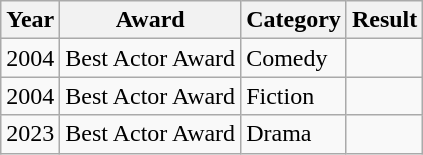<table class="wikitable sortable">
<tr>
<th>Year</th>
<th>Award</th>
<th>Category</th>
<th>Result</th>
</tr>
<tr>
<td>2004</td>
<td>Best Actor Award</td>
<td>Comedy</td>
<td><br></td>
</tr>
<tr>
<td>2004</td>
<td>Best Actor Award</td>
<td>Fiction</td>
<td></td>
</tr>
<tr>
<td>2023</td>
<td>Best Actor Award</td>
<td>Drama</td>
<td></td>
</tr>
</table>
